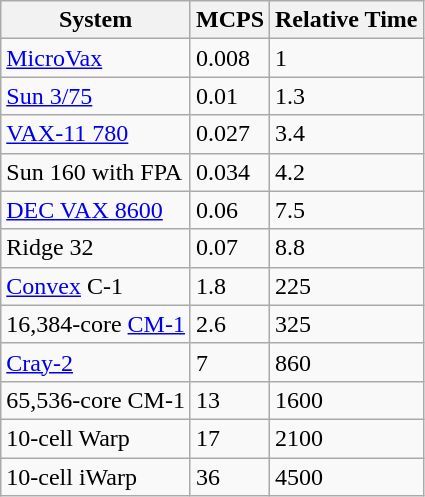<table class="wikitable">
<tr>
<th>System</th>
<th>MCPS</th>
<th>Relative Time</th>
</tr>
<tr>
<td><a href='#'>MicroVax</a></td>
<td>0.008</td>
<td>1</td>
</tr>
<tr>
<td><a href='#'>Sun 3/75</a></td>
<td>0.01</td>
<td>1.3</td>
</tr>
<tr>
<td><a href='#'>VAX-11 780</a></td>
<td>0.027</td>
<td>3.4</td>
</tr>
<tr>
<td>Sun 160 with FPA</td>
<td>0.034</td>
<td>4.2</td>
</tr>
<tr>
<td><a href='#'>DEC VAX 8600</a></td>
<td>0.06</td>
<td>7.5</td>
</tr>
<tr>
<td>Ridge 32</td>
<td>0.07</td>
<td>8.8</td>
</tr>
<tr>
<td><a href='#'>Convex</a> C-1</td>
<td>1.8</td>
<td>225</td>
</tr>
<tr>
<td>16,384-core <a href='#'>CM-1</a></td>
<td>2.6</td>
<td>325</td>
</tr>
<tr>
<td><a href='#'>Cray-2</a></td>
<td>7</td>
<td>860</td>
</tr>
<tr>
<td>65,536-core CM-1</td>
<td>13</td>
<td>1600</td>
</tr>
<tr>
<td>10-cell Warp</td>
<td>17</td>
<td>2100</td>
</tr>
<tr>
<td>10-cell iWarp</td>
<td>36</td>
<td>4500</td>
</tr>
</table>
